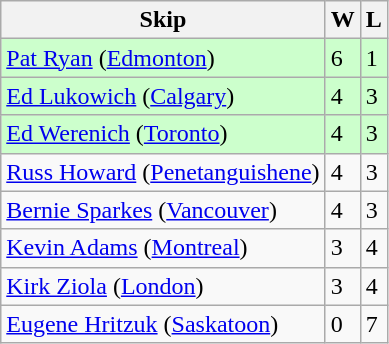<table class="wikitable">
<tr>
<th>Skip</th>
<th>W</th>
<th>L</th>
</tr>
<tr bgcolor="#ccffcc">
<td> <a href='#'>Pat Ryan</a> (<a href='#'>Edmonton</a>)</td>
<td>6</td>
<td>1</td>
</tr>
<tr bgcolor="#ccffcc">
<td> <a href='#'>Ed Lukowich</a> (<a href='#'>Calgary</a>)</td>
<td>4</td>
<td>3</td>
</tr>
<tr bgcolor="#ccffcc">
<td> <a href='#'>Ed Werenich</a> (<a href='#'>Toronto</a>)</td>
<td>4</td>
<td>3</td>
</tr>
<tr>
<td> <a href='#'>Russ Howard</a> (<a href='#'>Penetanguishene</a>)</td>
<td>4</td>
<td>3</td>
</tr>
<tr>
<td> <a href='#'>Bernie Sparkes</a> (<a href='#'>Vancouver</a>)</td>
<td>4</td>
<td>3</td>
</tr>
<tr>
<td> <a href='#'>Kevin Adams</a> (<a href='#'>Montreal</a>)</td>
<td>3</td>
<td>4</td>
</tr>
<tr>
<td> <a href='#'>Kirk Ziola</a> (<a href='#'>London</a>)</td>
<td>3</td>
<td>4</td>
</tr>
<tr>
<td> <a href='#'>Eugene Hritzuk</a> (<a href='#'>Saskatoon</a>)</td>
<td>0</td>
<td>7</td>
</tr>
</table>
